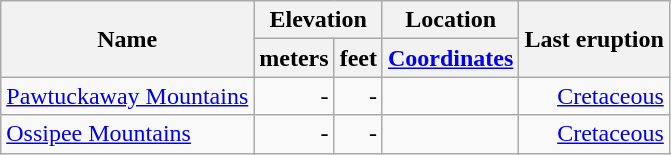<table class="wikitable sortable">
<tr>
<th rowspan="2">Name</th>
<th colspan ="2">Elevation</th>
<th>Location</th>
<th rowspan="2">Last eruption</th>
</tr>
<tr>
<th>meters</th>
<th>feet</th>
<th><a href='#'>Coordinates</a></th>
</tr>
<tr style="text-align:right;">
<td style="text-align:left;"><a href='#'>Pawtuckaway Mountains</a></td>
<td>-</td>
<td>-</td>
<td></td>
<td><a href='#'>Cretaceous</a></td>
</tr>
<tr style="text-align:right;">
<td style="text-align:left;"><a href='#'>Ossipee Mountains</a></td>
<td>-</td>
<td>-</td>
<td></td>
<td><a href='#'>Cretaceous</a></td>
</tr>
</table>
